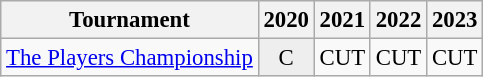<table class="wikitable" style="font-size:95%;text-align:center;">
<tr>
<th>Tournament</th>
<th>2020</th>
<th>2021</th>
<th>2022</th>
<th>2023</th>
</tr>
<tr>
<td align=left><a href='#'>The Players Championship</a></td>
<td style="background:#eeeeee;">C</td>
<td>CUT</td>
<td>CUT</td>
<td>CUT</td>
</tr>
</table>
